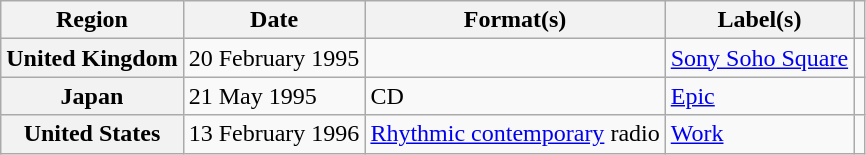<table class="wikitable plainrowheaders">
<tr>
<th scope="col">Region</th>
<th scope="col">Date</th>
<th scope="col">Format(s)</th>
<th scope="col">Label(s)</th>
<th scope="col"></th>
</tr>
<tr>
<th scope="row">United Kingdom</th>
<td>20 February 1995</td>
<td></td>
<td><a href='#'>Sony Soho Square</a></td>
<td></td>
</tr>
<tr>
<th scope="row">Japan</th>
<td>21 May 1995</td>
<td>CD</td>
<td><a href='#'>Epic</a></td>
<td></td>
</tr>
<tr>
<th scope="row">United States</th>
<td>13 February 1996</td>
<td><a href='#'>Rhythmic contemporary</a> radio</td>
<td><a href='#'>Work</a></td>
<td></td>
</tr>
</table>
